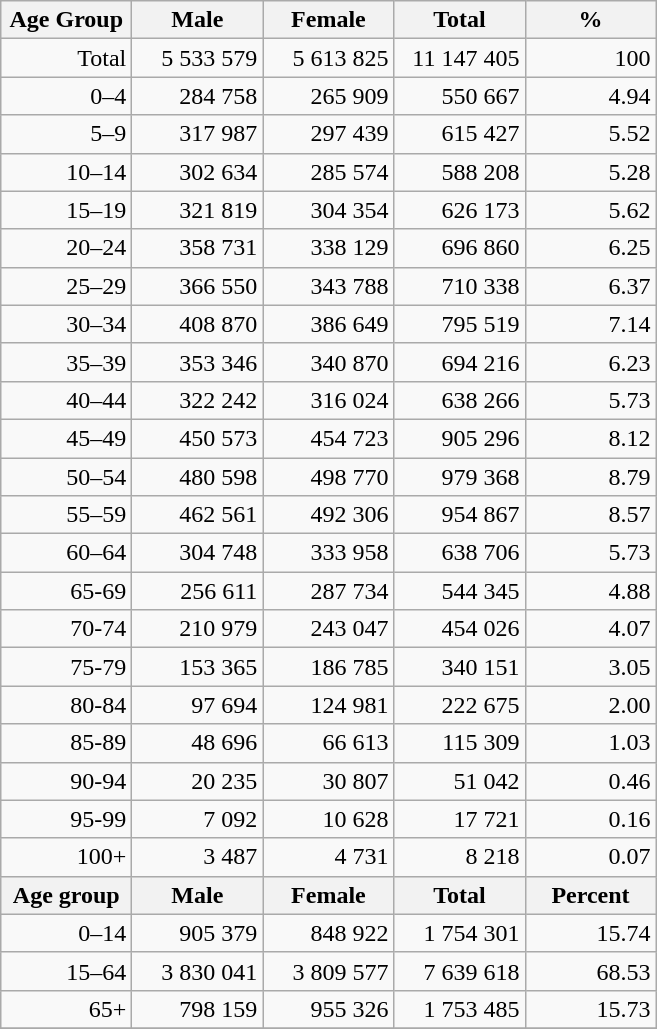<table class="wikitable">
<tr>
<th width="80pt">Age Group</th>
<th width="80pt">Male</th>
<th width="80pt">Female</th>
<th width="80pt">Total</th>
<th width="80pt">%</th>
</tr>
<tr>
<td align="right">Total</td>
<td align="right">5 533 579</td>
<td align="right">5 613 825</td>
<td align="right">11 147 405</td>
<td align="right">100</td>
</tr>
<tr>
<td align="right">0–4</td>
<td align="right">284 758</td>
<td align="right">265 909</td>
<td align="right">550 667</td>
<td align="right">4.94</td>
</tr>
<tr>
<td align="right">5–9</td>
<td align="right">317 987</td>
<td align="right">297 439</td>
<td align="right">615 427</td>
<td align="right">5.52</td>
</tr>
<tr>
<td align="right">10–14</td>
<td align="right">302 634</td>
<td align="right">285 574</td>
<td align="right">588 208</td>
<td align="right">5.28</td>
</tr>
<tr>
<td align="right">15–19</td>
<td align="right">321 819</td>
<td align="right">304 354</td>
<td align="right">626 173</td>
<td align="right">5.62</td>
</tr>
<tr>
<td align="right">20–24</td>
<td align="right">358 731</td>
<td align="right">338 129</td>
<td align="right">696 860</td>
<td align="right">6.25</td>
</tr>
<tr>
<td align="right">25–29</td>
<td align="right">366 550</td>
<td align="right">343 788</td>
<td align="right">710 338</td>
<td align="right">6.37</td>
</tr>
<tr>
<td align="right">30–34</td>
<td align="right">408 870</td>
<td align="right">386 649</td>
<td align="right">795 519</td>
<td align="right">7.14</td>
</tr>
<tr>
<td align="right">35–39</td>
<td align="right">353 346</td>
<td align="right">340 870</td>
<td align="right">694 216</td>
<td align="right">6.23</td>
</tr>
<tr>
<td align="right">40–44</td>
<td align="right">322 242</td>
<td align="right">316 024</td>
<td align="right">638 266</td>
<td align="right">5.73</td>
</tr>
<tr>
<td align="right">45–49</td>
<td align="right">450 573</td>
<td align="right">454 723</td>
<td align="right">905 296</td>
<td align="right">8.12</td>
</tr>
<tr>
<td align="right">50–54</td>
<td align="right">480 598</td>
<td align="right">498 770</td>
<td align="right">979 368</td>
<td align="right">8.79</td>
</tr>
<tr>
<td align="right">55–59</td>
<td align="right">462 561</td>
<td align="right">492 306</td>
<td align="right">954 867</td>
<td align="right">8.57</td>
</tr>
<tr>
<td align="right">60–64</td>
<td align="right">304 748</td>
<td align="right">333 958</td>
<td align="right">638 706</td>
<td align="right">5.73</td>
</tr>
<tr>
<td align="right">65-69</td>
<td align="right">256 611</td>
<td align="right">287 734</td>
<td align="right">544 345</td>
<td align="right">4.88</td>
</tr>
<tr>
<td align="right">70-74</td>
<td align="right">210 979</td>
<td align="right">243 047</td>
<td align="right">454 026</td>
<td align="right">4.07</td>
</tr>
<tr>
<td align="right">75-79</td>
<td align="right">153 365</td>
<td align="right">186 785</td>
<td align="right">340 151</td>
<td align="right">3.05</td>
</tr>
<tr>
<td align="right">80-84</td>
<td align="right">97 694</td>
<td align="right">124 981</td>
<td align="right">222 675</td>
<td align="right">2.00</td>
</tr>
<tr>
<td align="right">85-89</td>
<td align="right">48 696</td>
<td align="right">66 613</td>
<td align="right">115 309</td>
<td align="right">1.03</td>
</tr>
<tr>
<td align="right">90-94</td>
<td align="right">20 235</td>
<td align="right">30 807</td>
<td align="right">51 042</td>
<td align="right">0.46</td>
</tr>
<tr>
<td align="right">95-99</td>
<td align="right">7 092</td>
<td align="right">10 628</td>
<td align="right">17 721</td>
<td align="right">0.16</td>
</tr>
<tr>
<td align="right">100+</td>
<td align="right">3 487</td>
<td align="right">4 731</td>
<td align="right">8 218</td>
<td align="right">0.07</td>
</tr>
<tr>
<th width="50">Age group</th>
<th width="80pt">Male</th>
<th width="80">Female</th>
<th width="80">Total</th>
<th width="50">Percent</th>
</tr>
<tr>
<td align="right">0–14</td>
<td align="right">905 379</td>
<td align="right">848 922</td>
<td align="right">1 754 301</td>
<td align="right">15.74</td>
</tr>
<tr>
<td align="right">15–64</td>
<td align="right">3 830 041</td>
<td align="right">3 809 577</td>
<td align="right">7 639 618</td>
<td align="right">68.53</td>
</tr>
<tr>
<td align="right">65+</td>
<td align="right">798 159</td>
<td align="right">955 326</td>
<td align="right">1 753 485</td>
<td align="right">15.73</td>
</tr>
<tr>
</tr>
</table>
